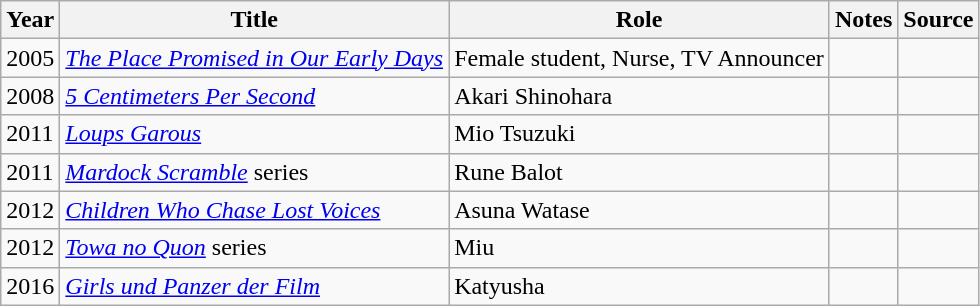<table class="wikitable sortable plainrowheaders">
<tr>
<th>Year</th>
<th>Title</th>
<th>Role</th>
<th class="unsortable">Notes</th>
<th class="unsortable">Source</th>
</tr>
<tr>
<td>2005</td>
<td><em><a href='#'>The Place Promised in Our Early Days</a></em></td>
<td>Female student, Nurse, TV Announcer</td>
<td></td>
<td></td>
</tr>
<tr>
<td>2008</td>
<td><a href='#'><em>5 Centimeters Per Second</em></a></td>
<td>Akari Shinohara</td>
<td></td>
<td></td>
</tr>
<tr>
<td>2011</td>
<td><a href='#'><em>Loups Garous</em></a></td>
<td>Mio Tsuzuki</td>
<td></td>
<td></td>
</tr>
<tr>
<td>2011</td>
<td><em><a href='#'>Mardock Scramble</a></em> series</td>
<td>Rune Balot</td>
<td></td>
<td></td>
</tr>
<tr>
<td>2012</td>
<td><em><a href='#'>Children Who Chase Lost Voices</a></em></td>
<td>Asuna Watase</td>
<td></td>
<td></td>
</tr>
<tr>
<td>2012</td>
<td><em><a href='#'>Towa no Quon</a></em> series</td>
<td>Miu</td>
<td></td>
<td></td>
</tr>
<tr>
<td>2016</td>
<td><em><a href='#'>Girls und Panzer der Film</a></em></td>
<td>Katyusha</td>
<td></td>
<td></td>
</tr>
</table>
